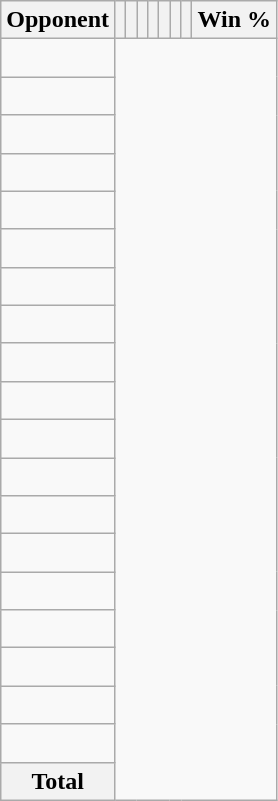<table class="wikitable sortable collapsible collapsed" style="text-align: center;">
<tr>
<th>Opponent</th>
<th></th>
<th></th>
<th></th>
<th></th>
<th></th>
<th></th>
<th></th>
<th>Win %</th>
</tr>
<tr>
<td align="left"><br></td>
</tr>
<tr>
<td align="left"><br></td>
</tr>
<tr>
<td align="left"><br></td>
</tr>
<tr>
<td align="left"><br></td>
</tr>
<tr>
<td align="left"><br></td>
</tr>
<tr>
<td align="left"><br></td>
</tr>
<tr>
<td align="left"><br></td>
</tr>
<tr>
<td align="left"><br></td>
</tr>
<tr>
<td align="left"><br></td>
</tr>
<tr>
<td align="left"><br></td>
</tr>
<tr>
<td align="left"><br></td>
</tr>
<tr>
<td align="left"><br></td>
</tr>
<tr>
<td align="left"><br></td>
</tr>
<tr>
<td align="left"><br></td>
</tr>
<tr>
<td align="left"><br></td>
</tr>
<tr>
<td align="left"><br></td>
</tr>
<tr>
<td align="left"><br></td>
</tr>
<tr>
<td align="left"><br></td>
</tr>
<tr>
<td align="left"><br></td>
</tr>
<tr class="sortbottom">
<th>Total<br></th>
</tr>
</table>
